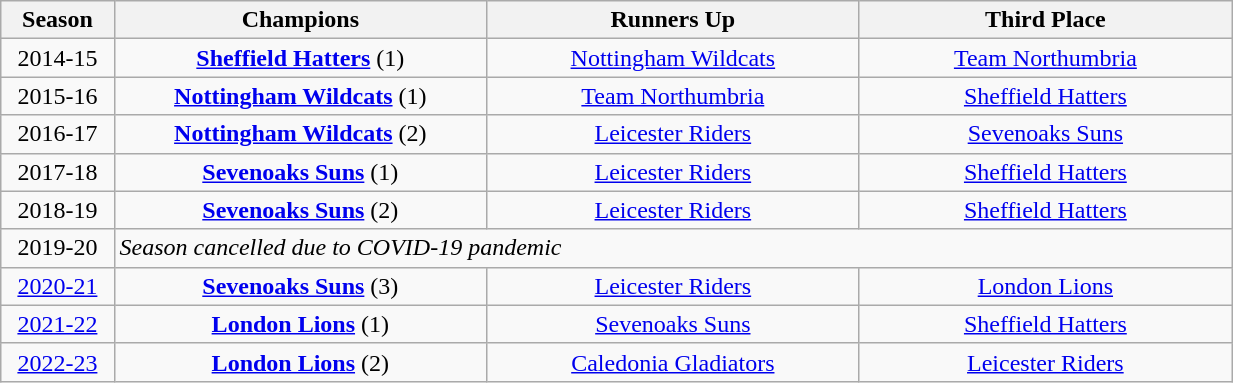<table class="wikitable" style="width:65%; text-align:center">
<tr>
<th width=5%>Season</th>
<th style="width:20%;">Champions</th>
<th style="width:20%;">Runners Up</th>
<th style="width:20%;">Third Place</th>
</tr>
<tr>
<td>2014-15</td>
<td><strong><a href='#'>Sheffield Hatters</a></strong> (1)</td>
<td><a href='#'>Nottingham Wildcats</a></td>
<td><a href='#'>Team Northumbria</a></td>
</tr>
<tr>
<td>2015-16</td>
<td><strong><a href='#'>Nottingham Wildcats</a></strong> (1)</td>
<td><a href='#'>Team Northumbria</a></td>
<td><a href='#'>Sheffield Hatters</a></td>
</tr>
<tr>
<td>2016-17</td>
<td><strong><a href='#'>Nottingham Wildcats</a></strong> (2)</td>
<td><a href='#'>Leicester Riders</a></td>
<td><a href='#'>Sevenoaks Suns</a></td>
</tr>
<tr>
<td>2017-18</td>
<td><strong><a href='#'>Sevenoaks Suns</a></strong> (1)</td>
<td><a href='#'>Leicester Riders</a></td>
<td><a href='#'>Sheffield Hatters</a></td>
</tr>
<tr>
<td>2018-19</td>
<td><strong><a href='#'>Sevenoaks Suns</a></strong> (2)</td>
<td><a href='#'>Leicester Riders</a></td>
<td><a href='#'>Sheffield Hatters</a></td>
</tr>
<tr>
<td>2019-20</td>
<td style="text-align:left;" colspan=3><em>Season cancelled due to COVID-19 pandemic</em></td>
</tr>
<tr>
<td><a href='#'>2020-21</a></td>
<td><strong><a href='#'>Sevenoaks Suns</a></strong> (3)</td>
<td><a href='#'>Leicester Riders</a></td>
<td><a href='#'>London Lions</a></td>
</tr>
<tr>
<td><a href='#'>2021-22</a></td>
<td><strong><a href='#'>London Lions</a></strong> (1)</td>
<td><a href='#'>Sevenoaks Suns</a></td>
<td><a href='#'>Sheffield Hatters</a></td>
</tr>
<tr>
<td><a href='#'>2022-23</a></td>
<td><strong><a href='#'>London Lions</a></strong> (2)</td>
<td><a href='#'>Caledonia Gladiators</a></td>
<td><a href='#'>Leicester Riders</a></td>
</tr>
</table>
